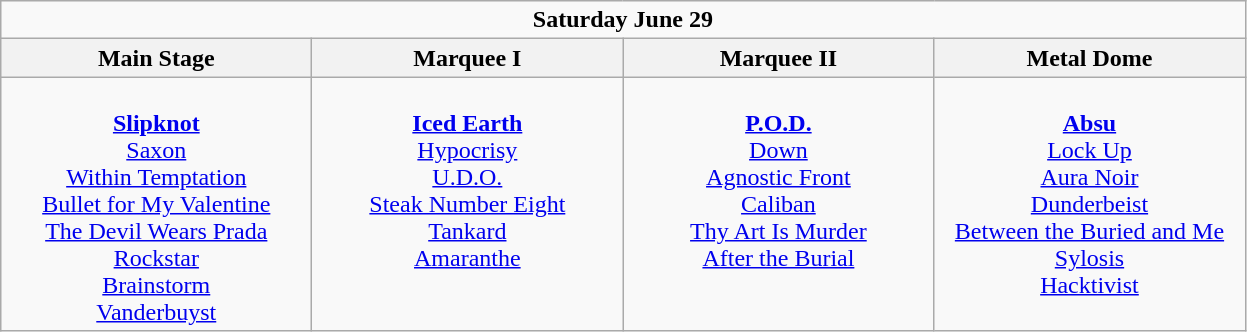<table class="wikitable">
<tr>
<td colspan="4" style="text-align:center;"><strong>Saturday June 29</strong></td>
</tr>
<tr>
<th>Main Stage</th>
<th>Marquee I</th>
<th>Marquee II</th>
<th>Metal Dome</th>
</tr>
<tr>
<td style="text-align:center; vertical-align:top; width:200px;"><br><strong><a href='#'>Slipknot</a></strong>
<br> <a href='#'>Saxon</a>
<br> <a href='#'>Within Temptation</a> 
<br> <a href='#'>Bullet for My Valentine</a>
<br> <a href='#'>The Devil Wears Prada</a>
<br> <a href='#'>Rockstar</a>
<br> <a href='#'>Brainstorm</a>
<br> <a href='#'>Vanderbuyst</a></td>
<td style="text-align:center; vertical-align:top; width:200px;"><br><strong><a href='#'>Iced Earth</a></strong>
<br><a href='#'>Hypocrisy</a> 
<br><a href='#'>U.D.O.</a> 
<br><a href='#'>Steak Number Eight</a>
<br> <a href='#'>Tankard</a>
<br> <a href='#'>Amaranthe</a></td>
<td style="text-align:center; vertical-align:top; width:200px;"><br><strong><a href='#'>P.O.D.</a></strong>
<br> <a href='#'>Down</a>
<br> <a href='#'>Agnostic Front</a>
<br> <a href='#'>Caliban</a>
<br> <a href='#'>Thy Art Is Murder</a>
<br> <a href='#'>After the Burial</a></td>
<td style="text-align:center; vertical-align:top; width:200px;"><br><strong><a href='#'>Absu</a></strong>
<br><a href='#'>Lock Up</a>
<br><a href='#'>Aura Noir</a>
<br> <a href='#'>Dunderbeist</a>
<br><a href='#'>Between the Buried and Me</a> 
<br><a href='#'>Sylosis</a>
<br> <a href='#'>Hacktivist</a></td>
</tr>
</table>
